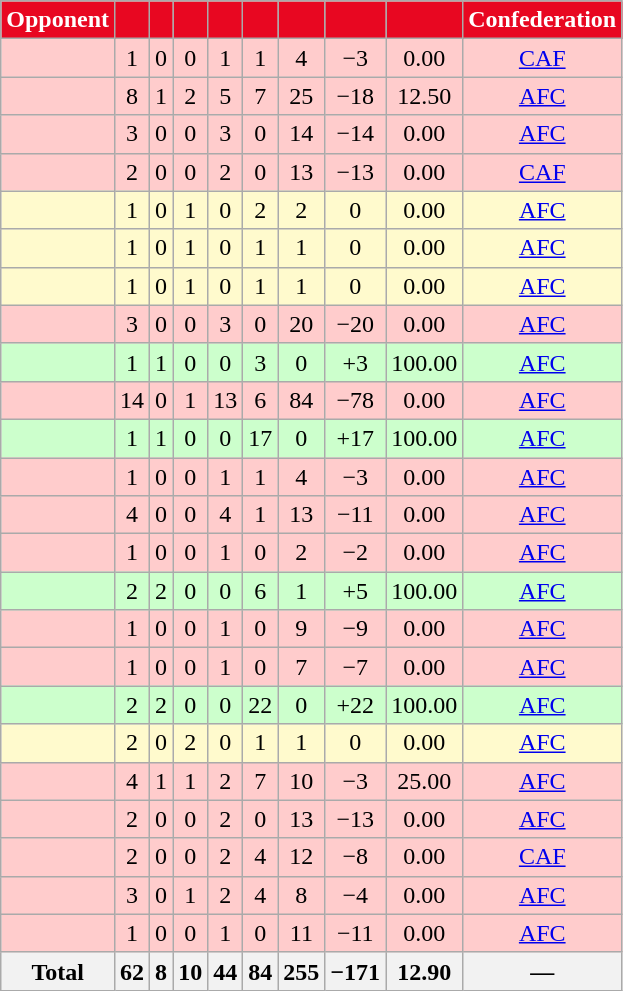<table class="wikitable sortable collapsible" style="text-align:center;">
<tr style="color:white">
<th style="background-color:#E80721;color:white">Opponent</th>
<th style="background-color:#E80721;"></th>
<th style="background-color:#E80721;"></th>
<th style="background-color:#E80721;"></th>
<th style="background-color:#E80721;"></th>
<th style="background-color:#E80721;"></th>
<th style="background-color:#E80721;"></th>
<th style="background-color:#E80721;"></th>
<th style="background-color:#E80721;"></th>
<th style="background-color:#E80721;color:white">Confederation</th>
</tr>
<tr bgcolor=FFCCCC>
<td style="text-align:left;"></td>
<td>1</td>
<td>0</td>
<td>0</td>
<td>1</td>
<td>1</td>
<td>4</td>
<td>−3</td>
<td>0.00</td>
<td><a href='#'>CAF</a></td>
</tr>
<tr bgcolor=FFCCCC>
<td style="text-align:left;"></td>
<td>8</td>
<td>1</td>
<td>2</td>
<td>5</td>
<td>7</td>
<td>25</td>
<td>−18</td>
<td>12.50</td>
<td><a href='#'>AFC</a></td>
</tr>
<tr bgcolor=FFCCCC>
<td style="text-align:left;"></td>
<td>3</td>
<td>0</td>
<td>0</td>
<td>3</td>
<td>0</td>
<td>14</td>
<td>−14</td>
<td>0.00</td>
<td><a href='#'>AFC</a></td>
</tr>
<tr bgcolor=FFCCCC>
<td style="text-align:left;"></td>
<td>2</td>
<td>0</td>
<td>0</td>
<td>2</td>
<td>0</td>
<td>13</td>
<td>−13</td>
<td>0.00</td>
<td><a href='#'>CAF</a></td>
</tr>
<tr bgcolor=FFFACD>
<td style="text-align:left;"></td>
<td>1</td>
<td>0</td>
<td>1</td>
<td>0</td>
<td>2</td>
<td>2</td>
<td>0</td>
<td>0.00</td>
<td><a href='#'>AFC</a></td>
</tr>
<tr bgcolor=FFFACD>
<td style="text-align:left;"></td>
<td>1</td>
<td>0</td>
<td>1</td>
<td>0</td>
<td>1</td>
<td>1</td>
<td>0</td>
<td>0.00</td>
<td><a href='#'>AFC</a></td>
</tr>
<tr bgcolor=FFFACD>
<td style="text-align:left;"></td>
<td>1</td>
<td>0</td>
<td>1</td>
<td>0</td>
<td>1</td>
<td>1</td>
<td>0</td>
<td>0.00</td>
<td><a href='#'>AFC</a></td>
</tr>
<tr bgcolor=FFCCCC>
<td style="text-align:left;"></td>
<td>3</td>
<td>0</td>
<td>0</td>
<td>3</td>
<td>0</td>
<td>20</td>
<td>−20</td>
<td>0.00</td>
<td><a href='#'>AFC</a></td>
</tr>
<tr bgcolor=CCFFCC>
<td style="text-align:left;"></td>
<td>1</td>
<td>1</td>
<td>0</td>
<td>0</td>
<td>3</td>
<td>0</td>
<td>+3</td>
<td>100.00</td>
<td><a href='#'>AFC</a></td>
</tr>
<tr bgcolor=FFCCCC>
<td style="text-align:left;"></td>
<td>14</td>
<td>0</td>
<td>1</td>
<td>13</td>
<td>6</td>
<td>84</td>
<td>−78</td>
<td>0.00</td>
<td><a href='#'>AFC</a></td>
</tr>
<tr bgcolor=CCFFCC>
<td style="text-align:left;"></td>
<td>1</td>
<td>1</td>
<td>0</td>
<td>0</td>
<td>17</td>
<td>0</td>
<td>+17</td>
<td>100.00</td>
<td><a href='#'>AFC</a></td>
</tr>
<tr bgcolor=FFCCCC>
<td style="text-align:left;"></td>
<td>1</td>
<td>0</td>
<td>0</td>
<td>1</td>
<td>1</td>
<td>4</td>
<td>−3</td>
<td>0.00</td>
<td><a href='#'>AFC</a></td>
</tr>
<tr bgcolor=FFCCCC>
<td style="text-align:left;"></td>
<td>4</td>
<td>0</td>
<td>0</td>
<td>4</td>
<td>1</td>
<td>13</td>
<td>−11</td>
<td>0.00</td>
<td><a href='#'>AFC</a></td>
</tr>
<tr bgcolor=FFCCCC>
<td style="text-align:left;"></td>
<td>1</td>
<td>0</td>
<td>0</td>
<td>1</td>
<td>0</td>
<td>2</td>
<td>−2</td>
<td>0.00</td>
<td><a href='#'>AFC</a></td>
</tr>
<tr bgcolor=CCFFCC>
<td style="text-align:left;"></td>
<td>2</td>
<td>2</td>
<td>0</td>
<td>0</td>
<td>6</td>
<td>1</td>
<td>+5</td>
<td>100.00</td>
<td><a href='#'>AFC</a></td>
</tr>
<tr bgcolor=FFCCCC>
<td style="text-align:left;"></td>
<td>1</td>
<td>0</td>
<td>0</td>
<td>1</td>
<td>0</td>
<td>9</td>
<td>−9</td>
<td>0.00</td>
<td><a href='#'>AFC</a></td>
</tr>
<tr bgcolor=FFCCCC>
<td style="text-align:left;"></td>
<td>1</td>
<td>0</td>
<td>0</td>
<td>1</td>
<td>0</td>
<td>7</td>
<td>−7</td>
<td>0.00</td>
<td><a href='#'>AFC</a></td>
</tr>
<tr bgcolor=CCFFCC>
<td style="text-align:left;"></td>
<td>2</td>
<td>2</td>
<td>0</td>
<td>0</td>
<td>22</td>
<td>0</td>
<td>+22</td>
<td>100.00</td>
<td><a href='#'>AFC</a></td>
</tr>
<tr bgcolor=FFFACD>
<td style="text-align:left;"></td>
<td>2</td>
<td>0</td>
<td>2</td>
<td>0</td>
<td>1</td>
<td>1</td>
<td>0</td>
<td>0.00</td>
<td><a href='#'>AFC</a></td>
</tr>
<tr bgcolor=FFCCCC>
<td style="text-align:left;"></td>
<td>4</td>
<td>1</td>
<td>1</td>
<td>2</td>
<td>7</td>
<td>10</td>
<td>−3</td>
<td>25.00</td>
<td><a href='#'>AFC</a></td>
</tr>
<tr bgcolor=FFCCCC>
<td style="text-align:left;"></td>
<td>2</td>
<td>0</td>
<td>0</td>
<td>2</td>
<td>0</td>
<td>13</td>
<td>−13</td>
<td>0.00</td>
<td><a href='#'>AFC</a></td>
</tr>
<tr bgcolor=FFCCCC>
<td style="text-align:left;"></td>
<td>2</td>
<td>0</td>
<td>0</td>
<td>2</td>
<td>4</td>
<td>12</td>
<td>−8</td>
<td>0.00</td>
<td><a href='#'>CAF</a></td>
</tr>
<tr bgcolor=FFCCCC>
<td style="text-align:left;"></td>
<td>3</td>
<td>0</td>
<td>1</td>
<td>2</td>
<td>4</td>
<td>8</td>
<td>−4</td>
<td>0.00</td>
<td><a href='#'>AFC</a></td>
</tr>
<tr bgcolor=FFCCCC>
<td style="text-align:left;"></td>
<td>1</td>
<td>0</td>
<td>0</td>
<td>1</td>
<td>0</td>
<td>11</td>
<td>−11</td>
<td>0.00</td>
<td><a href='#'>AFC</a></td>
</tr>
<tr>
<th>Total</th>
<th>62</th>
<th>8</th>
<th>10</th>
<th>44</th>
<th>84</th>
<th>255</th>
<th>−171</th>
<th>12.90</th>
<th>—</th>
</tr>
</table>
